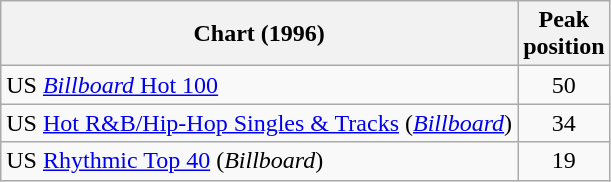<table Class = "wikitable sortable">
<tr>
<th>Chart (1996)</th>
<th>Peak<br>position</th>
</tr>
<tr>
<td>US <a href='#'><em>Billboard</em> Hot 100</a></td>
<td align=center>50</td>
</tr>
<tr>
<td>US <a href='#'>Hot R&B/Hip-Hop Singles & Tracks</a> (<em><a href='#'>Billboard</a></em>)</td>
<td align=center>34</td>
</tr>
<tr>
<td>US <a href='#'>Rhythmic Top 40</a> (<em>Billboard</em>)</td>
<td align=center>19</td>
</tr>
</table>
